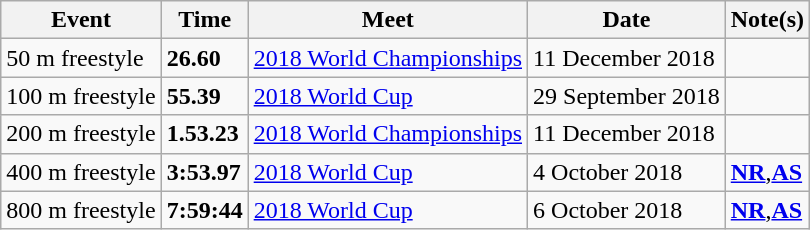<table class="wikitable">
<tr>
<th>Event</th>
<th>Time</th>
<th>Meet</th>
<th>Date</th>
<th>Note(s)</th>
</tr>
<tr>
<td>50 m freestyle</td>
<td><strong>26.60</strong></td>
<td><a href='#'>2018 World Championships</a></td>
<td>11 December 2018</td>
<td></td>
</tr>
<tr>
<td>100 m freestyle</td>
<td><strong>55.39</strong></td>
<td><a href='#'>2018 World Cup</a></td>
<td>29 September 2018</td>
<td></td>
</tr>
<tr>
<td>200 m freestyle</td>
<td><strong>1.53.23</strong></td>
<td><a href='#'>2018 World Championships</a></td>
<td>11 December 2018</td>
<td></td>
</tr>
<tr>
<td>400 m freestyle</td>
<td><strong>3:53.97</strong></td>
<td><a href='#'>2018 World Cup</a></td>
<td>4 October 2018</td>
<td><strong><a href='#'>NR</a></strong>,<strong><a href='#'>AS</a></strong></td>
</tr>
<tr>
<td>800 m freestyle</td>
<td><strong>7:59:44</strong></td>
<td><a href='#'>2018 World Cup</a></td>
<td>6 October 2018</td>
<td><strong><a href='#'>NR</a></strong>,<strong><a href='#'>AS</a></strong></td>
</tr>
</table>
